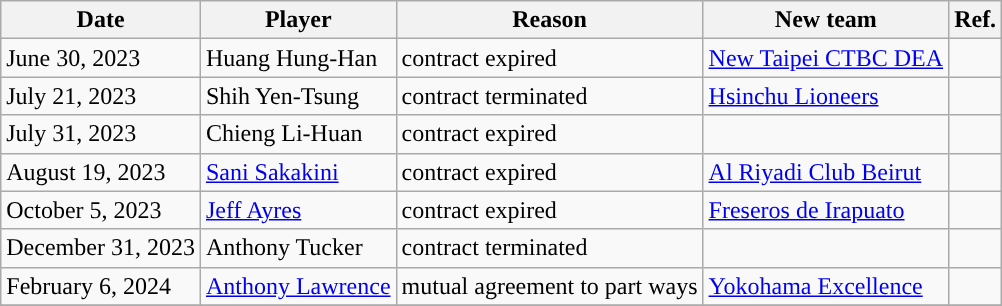<table class="wikitable">
<tr>
<th>Date</th>
<th>Player</th>
<th>Reason</th>
<th>New team</th>
<th>Ref.</th>
</tr>
<tr>
<td>June 30, 2023</td>
<td>Huang Hung-Han</td>
<td>contract expired</td>
<td><a href='#'>New Taipei CTBC DEA</a></td>
<td></td>
</tr>
<tr>
<td>July 21, 2023</td>
<td>Shih Yen-Tsung</td>
<td>contract terminated</td>
<td><a href='#'>Hsinchu Lioneers</a></td>
<td></td>
</tr>
<tr>
<td>July 31, 2023</td>
<td>Chieng Li-Huan</td>
<td>contract expired</td>
<td></td>
<td></td>
</tr>
<tr>
<td>August 19, 2023</td>
<td><a href='#'>Sani Sakakini</a></td>
<td>contract expired</td>
<td><a href='#'>Al Riyadi Club Beirut</a></td>
<td></td>
</tr>
<tr>
<td>October 5, 2023</td>
<td><a href='#'>Jeff Ayres</a></td>
<td>contract expired</td>
<td><a href='#'>Freseros de Irapuato</a></td>
<td></td>
</tr>
<tr>
<td>December 31, 2023</td>
<td>Anthony Tucker</td>
<td>contract terminated</td>
<td></td>
<td></td>
</tr>
<tr>
<td>February 6, 2024</td>
<td><a href='#'>Anthony Lawrence</a></td>
<td>mutual agreement to part ways</td>
<td><a href='#'>Yokohama Excellence</a></td>
<td></td>
</tr>
<tr>
</tr>
</table>
